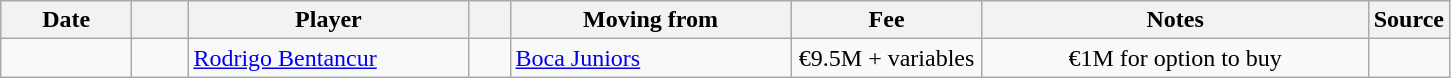<table class="wikitable sortable">
<tr>
<th style="width:80px;">Date</th>
<th style="width:30px;"></th>
<th style="width:180px;">Player</th>
<th style="width:20px;"></th>
<th style="width:180px;">Moving from</th>
<th style="width:120px;" class="unsortable">Fee</th>
<th style="width:250px;" class="unsortable">Notes</th>
<th style="width:20px;">Source</th>
</tr>
<tr>
<td></td>
<td align=center></td>
<td> <a href='#'>Rodrigo Bentancur</a></td>
<td align=center></td>
<td> <a href='#'>Boca Juniors</a></td>
<td align=center>€9.5M + variables</td>
<td align=center>€1M for option to buy</td>
<td><small></small></td>
</tr>
</table>
